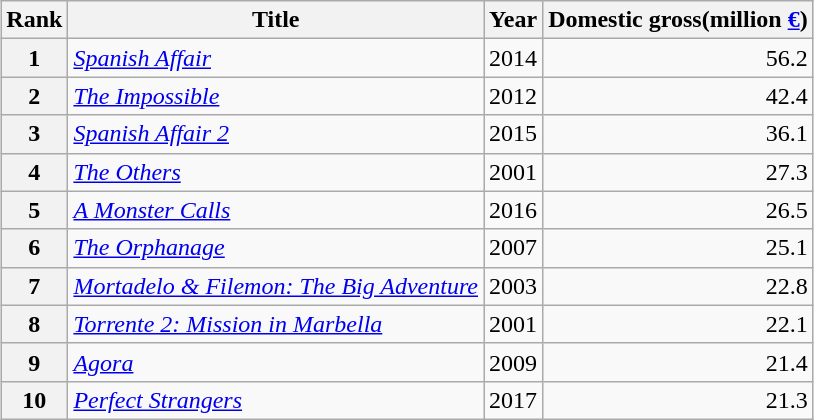<table class="wikitable" style="margin:1em auto;">
<tr>
<th>Rank</th>
<th>Title</th>
<th>Year</th>
<th>Domestic gross(million <a href='#'>€</a>)</th>
</tr>
<tr>
<th align = "center">1</th>
<td><em><a href='#'>Spanish Affair</a></em></td>
<td align = "center">2014</td>
<td align = "right">56.2</td>
</tr>
<tr>
<th align = "center">2</th>
<td><em><a href='#'>The Impossible</a></em></td>
<td align = "center">2012</td>
<td align = "right">42.4</td>
</tr>
<tr>
<th align = "center">3</th>
<td><em><a href='#'>Spanish Affair 2</a></em></td>
<td align = "center">2015</td>
<td align = "right">36.1</td>
</tr>
<tr>
<th align = "center">4</th>
<td><em><a href='#'>The Others</a></em></td>
<td align = "center">2001</td>
<td align = "right">27.3</td>
</tr>
<tr>
<th align = "center">5</th>
<td><em><a href='#'>A Monster Calls</a></em></td>
<td align = "center">2016</td>
<td align = "right">26.5</td>
</tr>
<tr>
<th align = "center">6</th>
<td><em><a href='#'>The Orphanage</a></em></td>
<td align = "center">2007</td>
<td align = "right">25.1</td>
</tr>
<tr>
<th align = "center">7</th>
<td><em><a href='#'>Mortadelo & Filemon: The Big Adventure</a></em></td>
<td align = "center">2003</td>
<td align = "right">22.8</td>
</tr>
<tr>
<th align = "center">8</th>
<td><em><a href='#'>Torrente 2: Mission in Marbella</a></em></td>
<td align = "center">2001</td>
<td align = "right">22.1</td>
</tr>
<tr>
<th align = "center">9</th>
<td><em><a href='#'>Agora</a></em></td>
<td align = "center">2009</td>
<td align = "right">21.4</td>
</tr>
<tr>
<th align = "center">10</th>
<td><em><a href='#'>Perfect Strangers</a></em></td>
<td align = "center">2017</td>
<td align = "right">21.3</td>
</tr>
</table>
